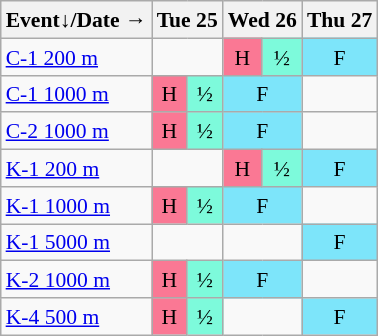<table class="wikitable" style="margin:0.5em auto; font-size:90%; line-height:1.25em;text-align:center;">
<tr>
<th>Event↓/Date →</th>
<th colspan="2">Tue 25</th>
<th colspan="2">Wed 26</th>
<th>Thu 27</th>
</tr>
<tr>
<td style="text-align:left;"><a href='#'>C-1 200 m</a></td>
<td colspan="2"></td>
<td style="background-color:#FA7894;">H</td>
<td style="background-color:#7DFADB;">½</td>
<td style="background-color:#7DE5FA;">F</td>
</tr>
<tr>
<td style="text-align:left;"><a href='#'>C-1 1000 m</a></td>
<td style="background-color:#FA7894;">H</td>
<td style="background-color:#7DFADB;">½</td>
<td colspan="2" style="background-color:#7DE5FA;">F</td>
<td></td>
</tr>
<tr>
<td style="text-align:left;"><a href='#'>C-2 1000 m</a></td>
<td style="background-color:#FA7894;">H</td>
<td style="background-color:#7DFADB;">½</td>
<td colspan="2" style="background-color:#7DE5FA;">F</td>
<td></td>
</tr>
<tr>
<td style="text-align:left;"><a href='#'>K-1 200 m</a></td>
<td colspan="2"></td>
<td style="background-color:#FA7894;">H</td>
<td style="background-color:#7DFADB;">½</td>
<td style="background-color:#7DE5FA;">F</td>
</tr>
<tr>
<td style="text-align:left;"><a href='#'>K-1 1000 m</a></td>
<td style="background-color:#FA7894;">H</td>
<td style="background-color:#7DFADB;">½</td>
<td colspan="2" style="background-color:#7DE5FA;">F</td>
<td></td>
</tr>
<tr>
<td style="text-align:left;"><a href='#'>K-1 5000 m</a></td>
<td colspan="2"></td>
<td colspan="2"></td>
<td style="background-color:#7DE5FA;">F</td>
</tr>
<tr>
<td style="text-align:left;"><a href='#'>K-2 1000 m</a></td>
<td style="background-color:#FA7894;">H</td>
<td style="background-color:#7DFADB;">½</td>
<td colspan="2" style="background-color:#7DE5FA;">F</td>
<td></td>
</tr>
<tr>
<td style="text-align:left;"><a href='#'>K-4 500 m</a></td>
<td style="background-color:#FA7894;">H</td>
<td style="background-color:#7DFADB;">½</td>
<td colspan="2"></td>
<td style="background-color:#7DE5FA;">F</td>
</tr>
</table>
